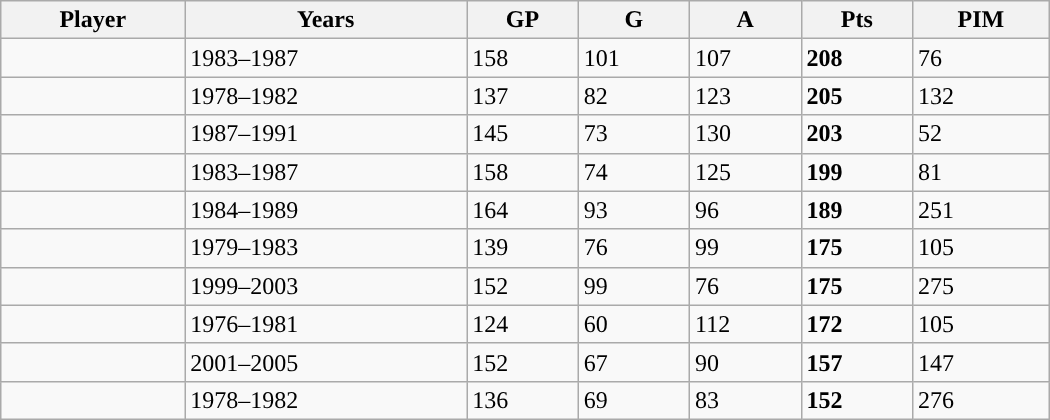<table class="wikitable sortable" width ="700" cellpadding="1" border="1" cellspacing="0">
<tr>
<th>Player</th>
<th>Years</th>
<th>GP</th>
<th>G</th>
<th>A</th>
<th>Pts</th>
<th>PIM</th>
</tr>
<tr>
<td></td>
<td>1983–1987</td>
<td>158</td>
<td>101</td>
<td>107</td>
<td><strong>208</strong></td>
<td>76</td>
</tr>
<tr>
<td></td>
<td>1978–1982</td>
<td>137</td>
<td>82</td>
<td>123</td>
<td><strong>205</strong></td>
<td>132</td>
</tr>
<tr>
<td></td>
<td>1987–1991</td>
<td>145</td>
<td>73</td>
<td>130</td>
<td><strong>203</strong></td>
<td>52</td>
</tr>
<tr>
<td></td>
<td>1983–1987</td>
<td>158</td>
<td>74</td>
<td>125</td>
<td><strong>199</strong></td>
<td>81</td>
</tr>
<tr>
<td></td>
<td>1984–1989</td>
<td>164</td>
<td>93</td>
<td>96</td>
<td><strong>189</strong></td>
<td>251</td>
</tr>
<tr>
<td></td>
<td>1979–1983</td>
<td>139</td>
<td>76</td>
<td>99</td>
<td><strong>175</strong></td>
<td>105</td>
</tr>
<tr>
<td></td>
<td>1999–2003</td>
<td>152</td>
<td>99</td>
<td>76</td>
<td><strong>175</strong></td>
<td>275</td>
</tr>
<tr>
<td></td>
<td>1976–1981</td>
<td>124</td>
<td>60</td>
<td>112</td>
<td><strong>172</strong></td>
<td>105</td>
</tr>
<tr>
<td></td>
<td>2001–2005</td>
<td>152</td>
<td>67</td>
<td>90</td>
<td><strong>157</strong></td>
<td>147</td>
</tr>
<tr>
<td></td>
<td>1978–1982</td>
<td>136</td>
<td>69</td>
<td>83</td>
<td><strong>152</strong></td>
<td>276</td>
</tr>
</table>
